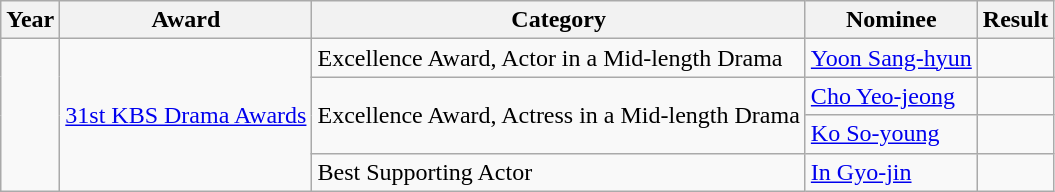<table class="wikitable">
<tr>
<th>Year</th>
<th>Award</th>
<th>Category</th>
<th>Nominee</th>
<th>Result</th>
</tr>
<tr>
<td rowspan="4"></td>
<td rowspan="4"><a href='#'>31st KBS Drama Awards</a></td>
<td>Excellence Award, Actor in a Mid-length Drama</td>
<td><a href='#'>Yoon Sang-hyun</a></td>
<td></td>
</tr>
<tr>
<td rowspan="2">Excellence Award, Actress in a Mid-length Drama</td>
<td><a href='#'>Cho Yeo-jeong</a></td>
<td></td>
</tr>
<tr>
<td><a href='#'>Ko So-young</a></td>
<td></td>
</tr>
<tr>
<td>Best Supporting Actor</td>
<td><a href='#'>In Gyo-jin</a></td>
<td></td>
</tr>
</table>
